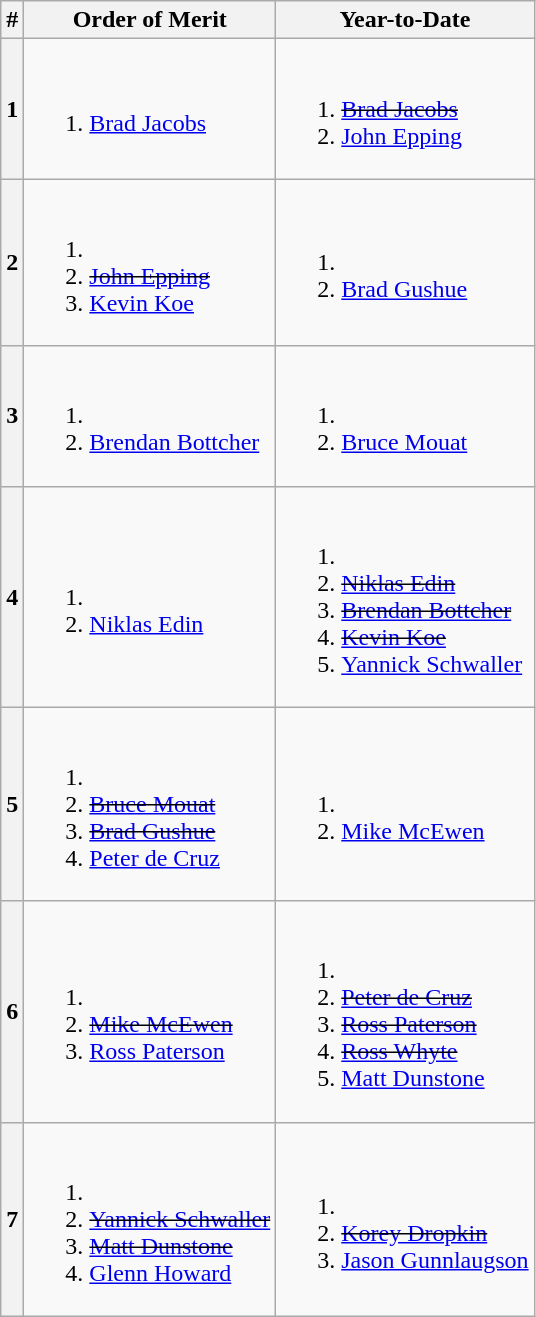<table class=wikitable>
<tr>
<th>#</th>
<th>Order of Merit</th>
<th>Year-to-Date</th>
</tr>
<tr>
<th>1</th>
<td><br><ol><li> <a href='#'>Brad Jacobs</a></li></ol></td>
<td><br><ol><li> <s><a href='#'>Brad Jacobs</a></s></li><li> <a href='#'>John Epping</a></li></ol></td>
</tr>
<tr>
<th>2</th>
<td><br><ol><li><li> <s><a href='#'>John Epping</a></s></li><li> <a href='#'>Kevin Koe</a></li></ol></td>
<td><br><ol><li><li> <a href='#'>Brad Gushue</a></li></ol></td>
</tr>
<tr>
<th>3</th>
<td><br><ol><li><li> <a href='#'>Brendan Bottcher</a></li></ol></td>
<td><br><ol><li><li> <a href='#'>Bruce Mouat</a></li></ol></td>
</tr>
<tr>
<th>4</th>
<td><br><ol><li><li> <a href='#'>Niklas Edin</a></li></ol></td>
<td><br><ol><li><li> <s><a href='#'>Niklas Edin</a></s></li><li> <s><a href='#'>Brendan Bottcher</a></s></li><li> <s><a href='#'>Kevin Koe</a></s></li><li> <a href='#'>Yannick Schwaller</a></li></ol></td>
</tr>
<tr>
<th>5</th>
<td><br><ol><li><li> <s><a href='#'>Bruce Mouat</a></s></li><li> <s><a href='#'>Brad Gushue</a></s></li><li> <a href='#'>Peter de Cruz</a></li></ol></td>
<td><br><ol><li><li> <a href='#'>Mike McEwen</a></li></ol></td>
</tr>
<tr>
<th>6</th>
<td><br><ol><li><li> <s><a href='#'>Mike McEwen</a></s></li><li> <a href='#'>Ross Paterson</a></li></ol></td>
<td><br><ol><li><li> <s><a href='#'>Peter de Cruz</a></s></li><li> <s><a href='#'>Ross Paterson</a></s></li><li> <s><a href='#'>Ross Whyte</a></s></li><li> <a href='#'>Matt Dunstone</a></li></ol></td>
</tr>
<tr>
<th>7</th>
<td><br><ol><li><li> <s><a href='#'>Yannick Schwaller</a></s></li><li> <s><a href='#'>Matt Dunstone</a></s></li><li> <a href='#'>Glenn Howard</a></li></ol></td>
<td><br><ol><li><li> <s><a href='#'>Korey Dropkin</a></s></li><li> <a href='#'>Jason Gunnlaugson</a></li></ol></td>
</tr>
</table>
